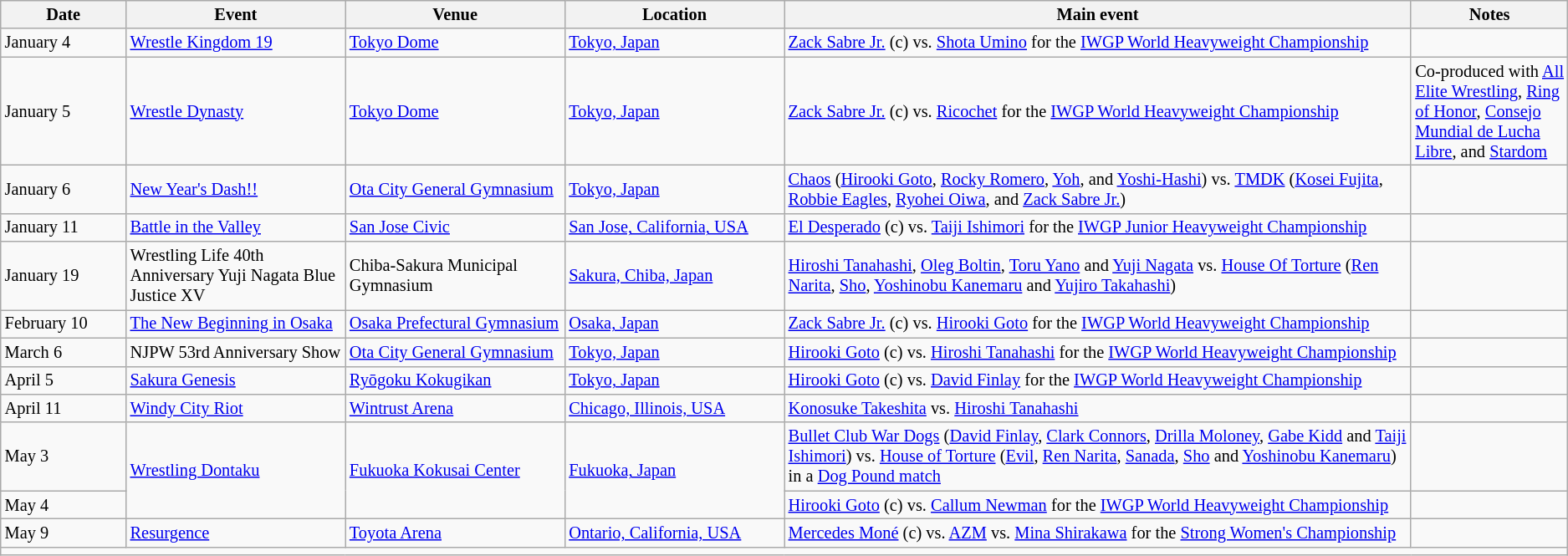<table class="sortable wikitable succession-box" style="font-size:85%;">
<tr>
<th width=8%>Date</th>
<th width=14%>Event</th>
<th width=14%>Venue</th>
<th width=14%>Location</th>
<th width=40%>Main event</th>
<th width=14%>Notes</th>
</tr>
<tr>
<td>January 4</td>
<td><a href='#'>Wrestle Kingdom 19</a></td>
<td><a href='#'>Tokyo Dome</a></td>
<td><a href='#'>Tokyo, Japan</a></td>
<td><a href='#'>Zack Sabre Jr.</a> (c) vs. <a href='#'>Shota Umino</a> for the <a href='#'>IWGP World Heavyweight Championship</a></td>
<td></td>
</tr>
<tr>
<td>January 5</td>
<td><a href='#'>Wrestle Dynasty</a></td>
<td><a href='#'>Tokyo Dome</a></td>
<td><a href='#'>Tokyo, Japan</a></td>
<td><a href='#'>Zack Sabre Jr.</a> (c) vs. <a href='#'>Ricochet</a> for the <a href='#'>IWGP World Heavyweight Championship</a></td>
<td>Co-produced with <a href='#'>All Elite Wrestling</a>, <a href='#'>Ring of Honor</a>, <a href='#'>Consejo Mundial de Lucha Libre</a>, and <a href='#'>Stardom</a></td>
</tr>
<tr>
<td>January 6</td>
<td><a href='#'>New Year's Dash!!</a></td>
<td><a href='#'>Ota City General Gymnasium</a></td>
<td><a href='#'>Tokyo, Japan</a></td>
<td><a href='#'>Chaos</a> (<a href='#'>Hirooki Goto</a>, <a href='#'>Rocky Romero</a>, <a href='#'>Yoh</a>, and <a href='#'>Yoshi-Hashi</a>) vs. <a href='#'>TMDK</a> (<a href='#'>Kosei Fujita</a>, <a href='#'>Robbie Eagles</a>, <a href='#'>Ryohei Oiwa</a>, and <a href='#'>Zack Sabre Jr.</a>)</td>
<td></td>
</tr>
<tr>
<td>January 11</td>
<td><a href='#'>Battle in the Valley</a></td>
<td><a href='#'>San Jose Civic</a></td>
<td><a href='#'>San Jose, California, USA</a></td>
<td><a href='#'>El Desperado</a> (c) vs. <a href='#'>Taiji Ishimori</a> for the <a href='#'>IWGP Junior Heavyweight Championship</a></td>
<td></td>
</tr>
<tr>
<td>January 19</td>
<td>Wrestling Life 40th Anniversary Yuji Nagata Blue Justice XV</td>
<td>Chiba-Sakura Municipal Gymnasium</td>
<td><a href='#'>Sakura, Chiba, Japan</a></td>
<td><a href='#'>Hiroshi Tanahashi</a>, <a href='#'>Oleg Boltin</a>, <a href='#'>Toru Yano</a> and <a href='#'>Yuji Nagata</a> vs. <a href='#'>House Of Torture</a> (<a href='#'>Ren Narita</a>, <a href='#'>Sho</a>, <a href='#'>Yoshinobu Kanemaru</a> and <a href='#'>Yujiro Takahashi</a>)</td>
<td></td>
</tr>
<tr>
<td>February 10</td>
<td><a href='#'>The New Beginning in Osaka</a></td>
<td><a href='#'>Osaka Prefectural Gymnasium</a></td>
<td><a href='#'>Osaka, Japan</a></td>
<td><a href='#'>Zack Sabre Jr.</a> (c) vs. <a href='#'>Hirooki Goto</a> for the <a href='#'>IWGP World Heavyweight Championship</a></td>
<td></td>
</tr>
<tr>
<td>March 6</td>
<td>NJPW 53rd Anniversary Show</td>
<td><a href='#'>Ota City General Gymnasium</a></td>
<td><a href='#'>Tokyo, Japan</a></td>
<td><a href='#'>Hirooki Goto</a> (c) vs. <a href='#'>Hiroshi Tanahashi</a> for the <a href='#'>IWGP World Heavyweight Championship</a></td>
<td></td>
</tr>
<tr>
<td>April 5</td>
<td><a href='#'>Sakura Genesis</a></td>
<td><a href='#'>Ryōgoku Kokugikan</a></td>
<td><a href='#'>Tokyo, Japan</a></td>
<td><a href='#'>Hirooki Goto</a> (c) vs. <a href='#'>David Finlay</a> for the <a href='#'>IWGP World Heavyweight Championship</a></td>
<td></td>
</tr>
<tr>
<td>April 11</td>
<td><a href='#'>Windy City Riot</a></td>
<td><a href='#'>Wintrust Arena</a></td>
<td><a href='#'>Chicago, Illinois, USA</a></td>
<td><a href='#'>Konosuke Takeshita</a> vs. <a href='#'>Hiroshi Tanahashi</a></td>
<td></td>
</tr>
<tr>
<td>May 3</td>
<td rowspan="2"><a href='#'>Wrestling Dontaku</a></td>
<td rowspan="2"><a href='#'>Fukuoka Kokusai Center</a></td>
<td rowspan="2"><a href='#'>Fukuoka, Japan</a></td>
<td><a href='#'>Bullet Club War Dogs</a> (<a href='#'>David Finlay</a>, <a href='#'>Clark Connors</a>, <a href='#'>Drilla Moloney</a>, <a href='#'>Gabe Kidd</a> and <a href='#'>Taiji Ishimori</a>) vs. <a href='#'>House of Torture</a> (<a href='#'>Evil</a>, <a href='#'>Ren Narita</a>, <a href='#'>Sanada</a>, <a href='#'>Sho</a> and <a href='#'>Yoshinobu Kanemaru</a>) in a <a href='#'>Dog Pound match</a></td>
<td></td>
</tr>
<tr>
<td>May 4</td>
<td><a href='#'>Hirooki Goto</a> (c) vs. <a href='#'>Callum Newman</a> for the <a href='#'>IWGP World Heavyweight Championship</a></td>
<td></td>
</tr>
<tr>
<td>May 9</td>
<td><a href='#'>Resurgence</a></td>
<td><a href='#'>Toyota Arena</a></td>
<td><a href='#'>Ontario, California, USA</a></td>
<td><a href='#'>Mercedes Moné</a> (c) vs. <a href='#'>AZM</a> vs. <a href='#'>Mina Shirakawa</a> for the <a href='#'>Strong Women's Championship</a></td>
<td></td>
</tr>
<tr>
<td colspan=6></td>
</tr>
</table>
